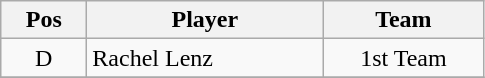<table class="wikitable">
<tr>
<th scope="col" width="50">Pos</th>
<th scope="col" width="150">Player</th>
<th scope="col" width="100">Team</th>
</tr>
<tr>
<td align="center">D</td>
<td>Rachel Lenz</td>
<td align="center">1st Team</td>
</tr>
<tr>
</tr>
</table>
